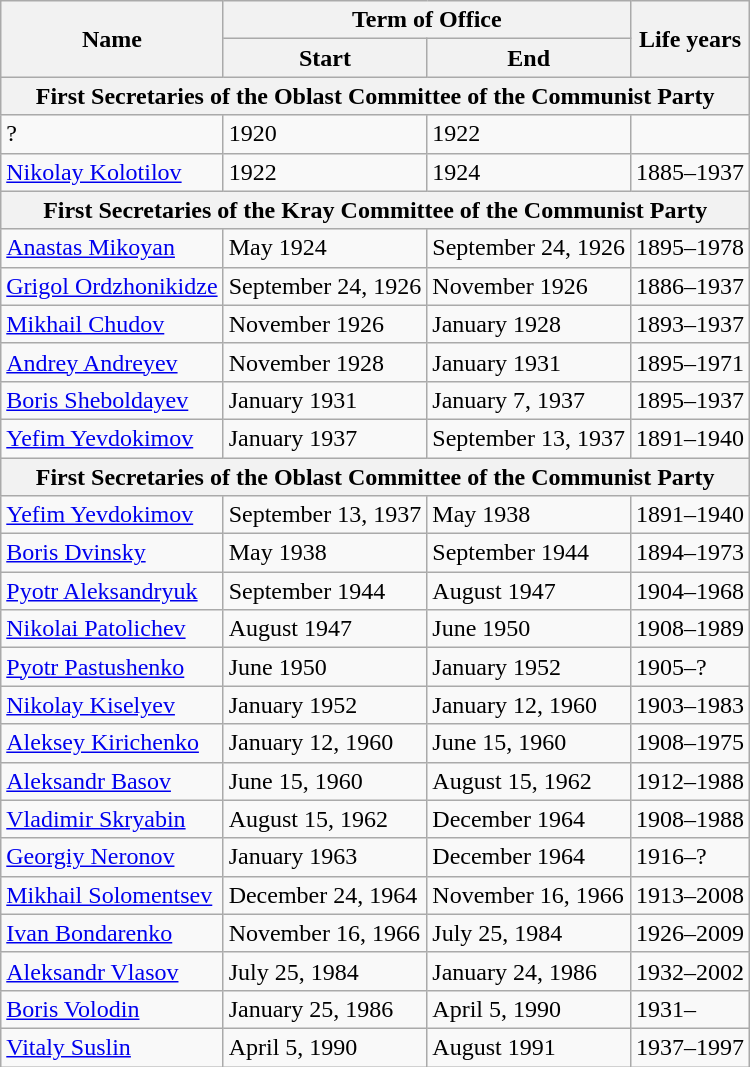<table class="wikitable">
<tr>
<th rowspan="2">Name</th>
<th colspan="2">Term of Office</th>
<th rowspan="2">Life years</th>
</tr>
<tr>
<th>Start</th>
<th>End</th>
</tr>
<tr>
<th colspan="4">First Secretaries of the Oblast Committee of the Communist Party</th>
</tr>
<tr>
<td>?</td>
<td>1920</td>
<td>1922</td>
<td></td>
</tr>
<tr>
<td><a href='#'>Nikolay Kolotilov</a></td>
<td>1922</td>
<td>1924</td>
<td>1885–1937</td>
</tr>
<tr>
<th colspan="4">First Secretaries of the Kray Committee of the Communist Party</th>
</tr>
<tr>
<td><a href='#'>Anastas Mikoyan</a></td>
<td>May 1924</td>
<td>September 24, 1926</td>
<td>1895–1978</td>
</tr>
<tr>
<td><a href='#'>Grigol Ordzhonikidze</a></td>
<td>September 24, 1926</td>
<td>November 1926</td>
<td>1886–1937</td>
</tr>
<tr>
<td><a href='#'>Mikhail Chudov</a></td>
<td>November 1926</td>
<td>January 1928</td>
<td>1893–1937</td>
</tr>
<tr>
<td><a href='#'>Andrey Andreyev</a></td>
<td>November 1928</td>
<td>January 1931</td>
<td>1895–1971</td>
</tr>
<tr>
<td><a href='#'>Boris Sheboldayev</a></td>
<td>January 1931</td>
<td>January 7, 1937</td>
<td>1895–1937</td>
</tr>
<tr>
<td><a href='#'>Yefim Yevdokimov</a></td>
<td>January 1937</td>
<td>September 13, 1937</td>
<td>1891–1940</td>
</tr>
<tr>
<th colspan="4">First Secretaries of the Oblast Committee of the Communist Party</th>
</tr>
<tr>
<td><a href='#'>Yefim Yevdokimov</a></td>
<td>September 13, 1937</td>
<td>May 1938</td>
<td>1891–1940</td>
</tr>
<tr>
<td><a href='#'>Boris Dvinsky</a></td>
<td>May 1938</td>
<td>September 1944</td>
<td>1894–1973</td>
</tr>
<tr>
<td><a href='#'>Pyotr Aleksandryuk</a></td>
<td>September 1944</td>
<td>August 1947</td>
<td>1904–1968</td>
</tr>
<tr>
<td><a href='#'>Nikolai Patolichev</a></td>
<td>August 1947</td>
<td>June 1950</td>
<td>1908–1989</td>
</tr>
<tr>
<td><a href='#'>Pyotr Pastushenko</a></td>
<td>June 1950</td>
<td>January 1952</td>
<td>1905–?</td>
</tr>
<tr>
<td><a href='#'>Nikolay Kiselyev</a></td>
<td>January 1952</td>
<td>January 12, 1960</td>
<td>1903–1983</td>
</tr>
<tr>
<td><a href='#'>Aleksey Kirichenko</a></td>
<td>January 12, 1960</td>
<td>June 15, 1960</td>
<td>1908–1975</td>
</tr>
<tr>
<td><a href='#'>Aleksandr Basov</a></td>
<td>June 15, 1960</td>
<td>August 15, 1962</td>
<td>1912–1988</td>
</tr>
<tr>
<td><a href='#'>Vladimir Skryabin</a></td>
<td>August 15, 1962</td>
<td>December 1964</td>
<td>1908–1988</td>
</tr>
<tr>
<td><a href='#'>Georgiy Neronov</a></td>
<td>January 1963</td>
<td>December 1964</td>
<td>1916–?</td>
</tr>
<tr>
<td><a href='#'>Mikhail Solomentsev</a></td>
<td>December 24, 1964</td>
<td>November 16, 1966</td>
<td>1913–2008</td>
</tr>
<tr>
<td><a href='#'>Ivan Bondarenko</a></td>
<td>November 16, 1966</td>
<td>July 25, 1984</td>
<td>1926–2009</td>
</tr>
<tr>
<td><a href='#'>Aleksandr Vlasov</a></td>
<td>July 25, 1984</td>
<td>January 24, 1986</td>
<td>1932–2002</td>
</tr>
<tr>
<td><a href='#'>Boris Volodin</a></td>
<td>January 25, 1986</td>
<td>April 5, 1990</td>
<td>1931–</td>
</tr>
<tr>
<td><a href='#'>Vitaly Suslin</a></td>
<td>April 5, 1990</td>
<td>August 1991</td>
<td>1937–1997</td>
</tr>
</table>
